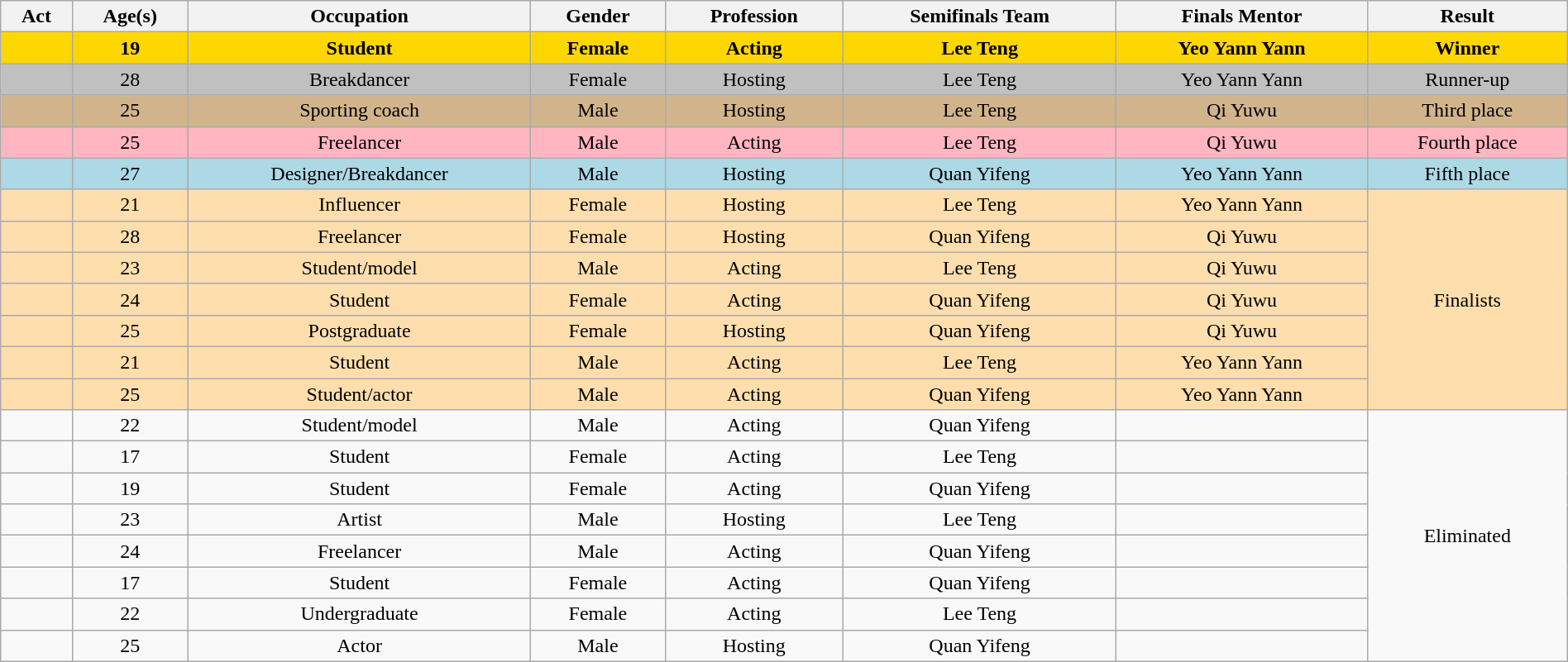<table class="wikitable sortable" style="width:100%; text-align:center;">
<tr>
<th>Act</th>
<th>Age(s)</th>
<th>Occupation</th>
<th>Gender</th>
<th>Profession</th>
<th>Semifinals Team</th>
<th>Finals Mentor</th>
<th>Result</th>
</tr>
<tr style="background:gold;">
<td></td>
<td><strong>19</strong></td>
<td><strong>Student</strong></td>
<td><strong>Female</strong></td>
<td><strong>Acting</strong></td>
<td><strong>Lee Teng</strong></td>
<td><strong>Yeo Yann Yann</strong></td>
<td><strong>Winner</strong></td>
</tr>
<tr style="background:silver;">
<td></td>
<td>28</td>
<td>Breakdancer</td>
<td>Female</td>
<td>Hosting</td>
<td>Lee Teng</td>
<td>Yeo Yann Yann</td>
<td>Runner-up</td>
</tr>
<tr style="background:tan;">
<td></td>
<td>25</td>
<td>Sporting coach</td>
<td>Male</td>
<td>Hosting</td>
<td>Lee Teng</td>
<td>Qi Yuwu</td>
<td>Third place</td>
</tr>
<tr style="background:lightpink;">
<td></td>
<td>25</td>
<td>Freelancer</td>
<td>Male</td>
<td>Acting</td>
<td>Lee Teng</td>
<td>Qi Yuwu</td>
<td>Fourth place</td>
</tr>
<tr style="background:lightblue;">
<td></td>
<td>27</td>
<td>Designer/Breakdancer</td>
<td>Male</td>
<td>Hosting</td>
<td>Quan Yifeng</td>
<td>Yeo Yann Yann</td>
<td>Fifth place</td>
</tr>
<tr style="background:navajowhite;">
<td></td>
<td>21</td>
<td>Influencer</td>
<td>Female</td>
<td>Hosting</td>
<td>Lee Teng</td>
<td>Yeo Yann Yann</td>
<td rowspan=7>Finalists</td>
</tr>
<tr style="background:navajowhite;">
<td></td>
<td>28</td>
<td>Freelancer</td>
<td>Female</td>
<td>Hosting</td>
<td>Quan Yifeng</td>
<td>Qi Yuwu</td>
</tr>
<tr style="background:navajowhite;">
<td></td>
<td>23</td>
<td>Student/model</td>
<td>Male</td>
<td>Acting</td>
<td>Lee Teng</td>
<td>Qi Yuwu</td>
</tr>
<tr style="background:navajowhite;">
<td></td>
<td>24</td>
<td>Student</td>
<td>Female</td>
<td>Acting</td>
<td>Quan Yifeng</td>
<td>Qi Yuwu</td>
</tr>
<tr style="background:navajowhite;">
<td></td>
<td>25</td>
<td>Postgraduate</td>
<td>Female</td>
<td>Hosting</td>
<td>Quan Yifeng</td>
<td>Qi Yuwu</td>
</tr>
<tr style="background:navajowhite;">
<td></td>
<td>21</td>
<td>Student</td>
<td>Male</td>
<td>Acting</td>
<td>Lee Teng</td>
<td>Yeo Yann Yann</td>
</tr>
<tr style="background:navajowhite;">
<td></td>
<td>25</td>
<td>Student/actor</td>
<td>Male</td>
<td>Acting</td>
<td>Quan Yifeng</td>
<td>Yeo Yann Yann</td>
</tr>
<tr>
<td></td>
<td>22</td>
<td>Student/model</td>
<td>Male</td>
<td>Acting</td>
<td>Quan Yifeng</td>
<td></td>
<td rowspan=8>Eliminated</td>
</tr>
<tr>
<td></td>
<td>17</td>
<td>Student</td>
<td>Female</td>
<td>Acting</td>
<td>Lee Teng</td>
<td></td>
</tr>
<tr>
<td></td>
<td>19</td>
<td>Student</td>
<td>Female</td>
<td>Acting</td>
<td>Quan Yifeng</td>
<td></td>
</tr>
<tr>
<td></td>
<td>23</td>
<td>Artist</td>
<td>Male</td>
<td>Hosting</td>
<td>Lee Teng</td>
<td></td>
</tr>
<tr>
<td></td>
<td>24</td>
<td>Freelancer</td>
<td>Male</td>
<td>Acting</td>
<td>Quan Yifeng</td>
<td></td>
</tr>
<tr>
<td></td>
<td>17</td>
<td>Student</td>
<td>Female</td>
<td>Acting</td>
<td>Quan Yifeng</td>
<td></td>
</tr>
<tr>
<td></td>
<td>22</td>
<td>Undergraduate</td>
<td>Female</td>
<td>Acting</td>
<td>Lee Teng</td>
<td></td>
</tr>
<tr>
<td></td>
<td>25</td>
<td>Actor</td>
<td>Male</td>
<td>Hosting</td>
<td>Quan Yifeng</td>
<td></td>
</tr>
</table>
